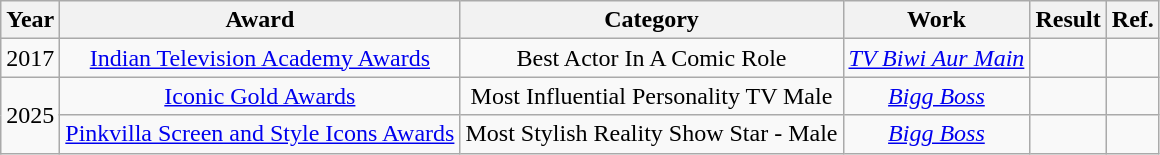<table class="wikitable" style="text-align:center;">
<tr>
<th>Year</th>
<th>Award</th>
<th>Category</th>
<th>Work</th>
<th>Result</th>
<th>Ref.</th>
</tr>
<tr>
<td>2017</td>
<td><a href='#'>Indian Television Academy Awards</a></td>
<td>Best Actor In A Comic Role</td>
<td><a href='#'><em>TV Biwi Aur Main</em></a></td>
<td></td>
<td></td>
</tr>
<tr>
<td rowspan="2">2025</td>
<td><a href='#'>Iconic Gold Awards</a></td>
<td>Most Influential Personality TV Male</td>
<td><em><a href='#'>Bigg Boss</a></em></td>
<td></td>
<td></td>
</tr>
<tr>
<td><a href='#'>Pinkvilla Screen and Style Icons Awards</a></td>
<td>Most Stylish Reality Show Star - Male</td>
<td><em><a href='#'>Bigg Boss</a></td>
<td></td>
<td></td>
</tr>
</table>
